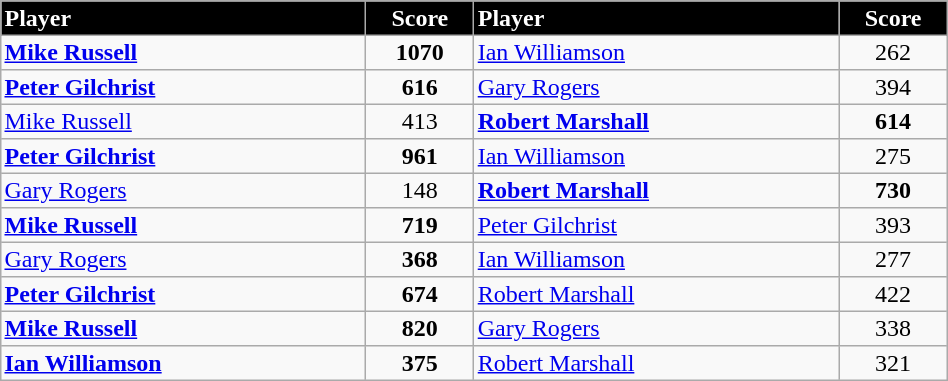<table border="2" cellpadding="2" cellspacing="0" style="margin: 0; background: #f9f9f9; border: 1px #aaa solid; border-collapse: collapse; font-size: 100%;" width=50%>
<tr>
<th bgcolor="000000" style="color:white; text-align:left" width=20%>Player</th>
<th bgcolor="000000" style="color:white; text-align:center" width=5%>Score</th>
<th bgcolor="000000" style="color:white; text-align:left" width=20%>Player</th>
<th bgcolor="000000" style="color:white; text-align:center" width= 5%>Score</th>
</tr>
<tr>
<td style="text-align:left"> <strong><a href='#'>Mike Russell</a></strong></td>
<td style="text-align:center"><strong>1070</strong></td>
<td style="text-align:left"> <a href='#'>Ian Williamson</a></td>
<td style="text-align:center">262</td>
</tr>
<tr>
<td style="text-align:left"> <strong><a href='#'>Peter Gilchrist</a></strong></td>
<td style="text-align:center"><strong>616</strong></td>
<td style="text-align:left"> <a href='#'>Gary Rogers</a></td>
<td style="text-align:center">394</td>
</tr>
<tr>
<td style="text-align:left"> <a href='#'>Mike Russell</a></td>
<td style="text-align:center">413</td>
<td style="text-align:left"> <strong><a href='#'>Robert Marshall</a></strong></td>
<td style="text-align:center"><strong>614</strong></td>
</tr>
<tr>
<td style="text-align:left"> <strong><a href='#'>Peter Gilchrist</a></strong></td>
<td style="text-align:center"><strong>961</strong></td>
<td style="text-align:left"> <a href='#'>Ian Williamson</a></td>
<td style="text-align:center">275</td>
</tr>
<tr>
<td style="text-align:left"> <a href='#'>Gary Rogers</a></td>
<td style="text-align:center">148</td>
<td style="text-align:left"> <strong><a href='#'>Robert Marshall</a></strong></td>
<td style="text-align:center"><strong>730</strong></td>
</tr>
<tr>
<td style="text-align:left"> <strong><a href='#'>Mike Russell</a></strong></td>
<td style="text-align:center"><strong>719</strong></td>
<td style="text-align:left"> <a href='#'>Peter Gilchrist</a></td>
<td style="text-align:center">393</td>
</tr>
<tr>
<td style="text-align:left"> <a href='#'>Gary Rogers</a></td>
<td style="text-align:center"><strong>368</strong></td>
<td style="text-align:left"> <a href='#'>Ian Williamson</a></td>
<td style="text-align:center">277</td>
</tr>
<tr>
<td style="text-align:left"> <strong><a href='#'>Peter Gilchrist</a></strong></td>
<td style="text-align:center"><strong>674</strong></td>
<td style="text-align:left"> <a href='#'>Robert Marshall</a></td>
<td style="text-align:center">422</td>
</tr>
<tr>
<td style="text-align:left"> <strong><a href='#'>Mike Russell</a></strong></td>
<td style="text-align:center"><strong>820</strong></td>
<td style="text-align:left"> <a href='#'>Gary Rogers</a></td>
<td style="text-align:center">338</td>
</tr>
<tr>
<td style="text-align:left"> <strong><a href='#'>Ian Williamson</a></strong></td>
<td style="text-align:center"><strong>375</strong></td>
<td style="text-align:left"> <a href='#'>Robert Marshall</a></td>
<td style="text-align:center">321</td>
</tr>
</table>
